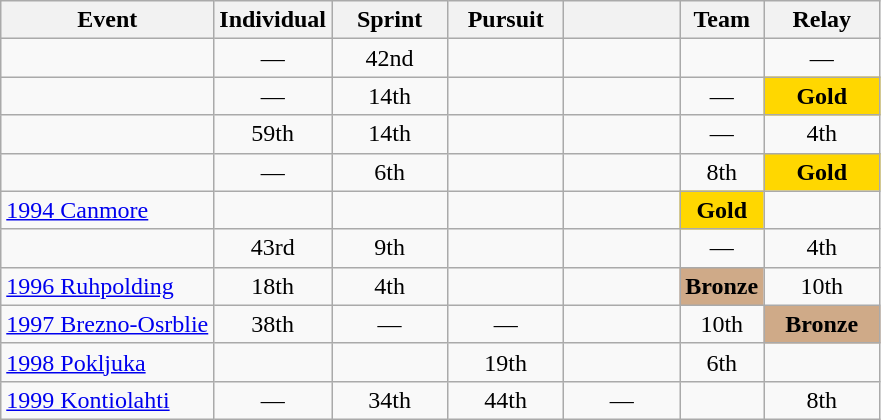<table class="wikitable" style="text-align: center;">
<tr ">
<th>Event</th>
<th style="width:70px;">Individual</th>
<th style="width:70px;">Sprint</th>
<th style="width:70px;">Pursuit</th>
<th style="width:70px;"></th>
<th>Team</th>
<th style="width:70px;">Relay</th>
</tr>
<tr>
<td align=left></td>
<td>—</td>
<td>42nd</td>
<td></td>
<td></td>
<td></td>
<td>—</td>
</tr>
<tr>
<td align=left></td>
<td>—</td>
<td>14th</td>
<td></td>
<td></td>
<td>—</td>
<td style="background:gold;"><strong>Gold</strong></td>
</tr>
<tr>
<td align=left></td>
<td>59th</td>
<td>14th</td>
<td></td>
<td></td>
<td>—</td>
<td>4th</td>
</tr>
<tr>
<td align=left></td>
<td>—</td>
<td>6th</td>
<td></td>
<td></td>
<td>8th</td>
<td style="background:gold;"><strong>Gold</strong></td>
</tr>
<tr>
<td align=left> <a href='#'>1994 Canmore</a></td>
<td></td>
<td></td>
<td></td>
<td></td>
<td style="background:gold;"><strong>Gold</strong></td>
<td></td>
</tr>
<tr>
<td align=left></td>
<td>43rd</td>
<td>9th</td>
<td></td>
<td></td>
<td>—</td>
<td>4th</td>
</tr>
<tr>
<td align=left> <a href='#'>1996 Ruhpolding</a></td>
<td>18th</td>
<td>4th</td>
<td></td>
<td></td>
<td style="background:#cfaa88;"><strong>Bronze</strong></td>
<td>10th</td>
</tr>
<tr>
<td align=left> <a href='#'>1997 Brezno-Osrblie</a></td>
<td>38th</td>
<td>—</td>
<td>—</td>
<td></td>
<td>10th</td>
<td style="background:#cfaa88;"><strong>Bronze</strong></td>
</tr>
<tr>
<td align=left> <a href='#'>1998 Pokljuka</a></td>
<td></td>
<td></td>
<td>19th</td>
<td></td>
<td>6th</td>
<td></td>
</tr>
<tr>
<td align=left> <a href='#'>1999 Kontiolahti</a></td>
<td>—</td>
<td>34th</td>
<td>44th</td>
<td>—</td>
<td></td>
<td>8th</td>
</tr>
</table>
